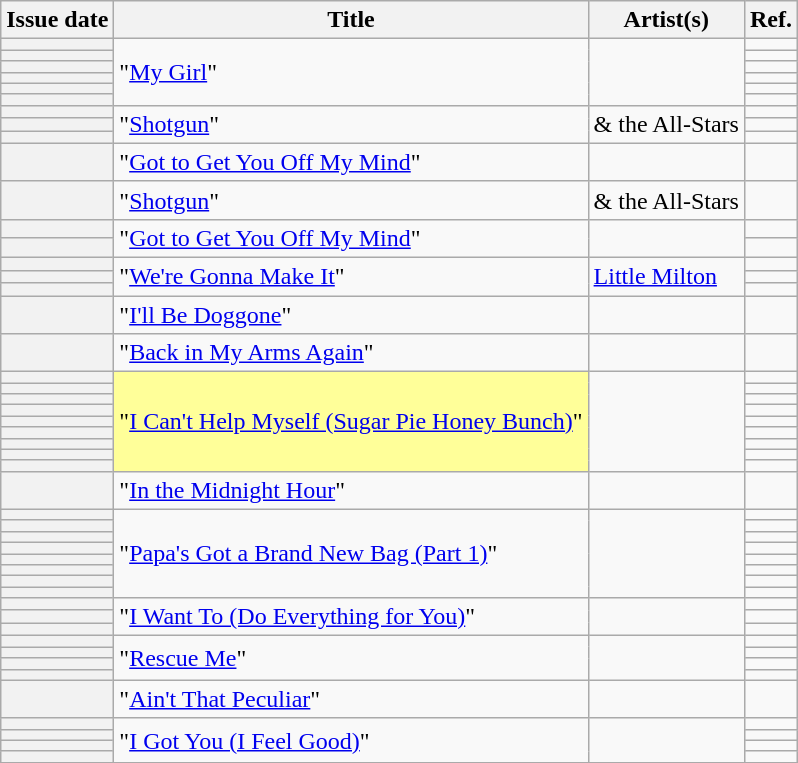<table class="wikitable sortable plainrowheaders">
<tr>
<th scope=col>Issue date</th>
<th scope=col>Title</th>
<th scope=col>Artist(s)</th>
<th scope=col class=unsortable>Ref.</th>
</tr>
<tr>
<th scope=row></th>
<td rowspan="6">"<a href='#'>My Girl</a>"</td>
<td rowspan="6"></td>
<td align=center></td>
</tr>
<tr>
<th scope=row></th>
<td align=center></td>
</tr>
<tr>
<th scope=row></th>
<td align=center></td>
</tr>
<tr>
<th scope=row></th>
<td align=center></td>
</tr>
<tr>
<th scope=row></th>
<td align=center></td>
</tr>
<tr>
<th scope=row></th>
<td align=center></td>
</tr>
<tr>
<th scope=row></th>
<td rowspan="3">"<a href='#'>Shotgun</a>"</td>
<td rowspan="3"> & the All-Stars</td>
<td align=center></td>
</tr>
<tr>
<th scope=row></th>
<td align=center></td>
</tr>
<tr>
<th scope=row></th>
<td align=center></td>
</tr>
<tr>
<th scope=row></th>
<td>"<a href='#'>Got to Get You Off My Mind</a>"</td>
<td></td>
<td align=center></td>
</tr>
<tr>
<th scope=row></th>
<td>"<a href='#'>Shotgun</a>"</td>
<td> & the All-Stars</td>
<td align=center></td>
</tr>
<tr>
<th scope=row></th>
<td rowspan="2">"<a href='#'>Got to Get You Off My Mind</a>"</td>
<td rowspan="2"></td>
<td align=center></td>
</tr>
<tr>
<th scope=row></th>
<td align=center></td>
</tr>
<tr>
<th scope=row></th>
<td rowspan="3">"<a href='#'>We're Gonna Make It</a>"</td>
<td rowspan="3"><a href='#'>Little Milton</a></td>
<td align=center></td>
</tr>
<tr>
<th scope=row></th>
<td align=center></td>
</tr>
<tr>
<th scope=row></th>
<td align=center></td>
</tr>
<tr>
<th scope=row></th>
<td>"<a href='#'>I'll Be Doggone</a>"</td>
<td></td>
<td align=center></td>
</tr>
<tr>
<th scope=row></th>
<td>"<a href='#'>Back in My Arms Again</a>"</td>
<td></td>
<td align=center></td>
</tr>
<tr>
<th scope=row></th>
<td bgcolor=#FFFF99 rowspan="9">"<a href='#'>I Can't Help Myself (Sugar Pie Honey Bunch)</a>" </td>
<td rowspan="9"></td>
<td align=center></td>
</tr>
<tr>
<th scope=row></th>
<td align=center></td>
</tr>
<tr>
<th scope=row></th>
<td align=center></td>
</tr>
<tr>
<th scope=row></th>
<td align=center></td>
</tr>
<tr>
<th scope=row></th>
<td align=center></td>
</tr>
<tr>
<th scope=row></th>
<td align=center></td>
</tr>
<tr>
<th scope=row></th>
<td align=center></td>
</tr>
<tr>
<th scope=row></th>
<td align=center></td>
</tr>
<tr>
<th scope=row></th>
<td align=center></td>
</tr>
<tr>
<th scope=row></th>
<td>"<a href='#'>In the Midnight Hour</a>"</td>
<td></td>
<td align=center></td>
</tr>
<tr>
<th scope=row></th>
<td rowspan="8">"<a href='#'>Papa's Got a Brand New Bag (Part 1)</a>"</td>
<td rowspan="8"></td>
<td align=center></td>
</tr>
<tr>
<th scope=row></th>
<td align=center></td>
</tr>
<tr>
<th scope=row></th>
<td align=center></td>
</tr>
<tr>
<th scope=row></th>
<td align=center></td>
</tr>
<tr>
<th scope=row></th>
<td align=center></td>
</tr>
<tr>
<th scope=row></th>
<td align=center></td>
</tr>
<tr>
<th scope=row></th>
<td align=center></td>
</tr>
<tr>
<th scope=row></th>
<td align=center></td>
</tr>
<tr>
<th scope=row></th>
<td rowspan="3">"<a href='#'>I Want To (Do Everything for You)</a>"</td>
<td rowspan="3"></td>
<td align=center></td>
</tr>
<tr>
<th scope=row></th>
<td align=center></td>
</tr>
<tr>
<th scope=row></th>
<td align=center></td>
</tr>
<tr>
<th scope=row></th>
<td rowspan="4">"<a href='#'>Rescue Me</a>"</td>
<td rowspan="4"></td>
<td align=center></td>
</tr>
<tr>
<th scope=row></th>
<td align=center></td>
</tr>
<tr>
<th scope=row></th>
<td align=center></td>
</tr>
<tr>
<th scope=row></th>
<td align=center></td>
</tr>
<tr>
<th scope=row></th>
<td>"<a href='#'>Ain't That Peculiar</a>"</td>
<td></td>
<td align=center></td>
</tr>
<tr>
<th scope=row></th>
<td rowspan="4">"<a href='#'>I Got You (I Feel Good)</a>"</td>
<td rowspan="4"></td>
<td align=center></td>
</tr>
<tr>
<th scope=row></th>
<td align=center></td>
</tr>
<tr>
<th scope=row></th>
<td align=center></td>
</tr>
<tr>
<th scope=row></th>
<td align=center></td>
</tr>
<tr>
</tr>
</table>
